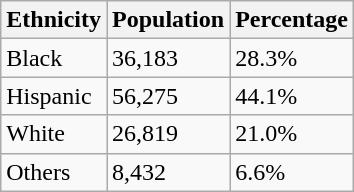<table class="wikitable">
<tr>
<th>Ethnicity</th>
<th>Population</th>
<th>Percentage</th>
</tr>
<tr>
<td>Black</td>
<td>36,183</td>
<td>28.3%</td>
</tr>
<tr>
<td>Hispanic</td>
<td>56,275</td>
<td>44.1%</td>
</tr>
<tr>
<td>White</td>
<td>26,819</td>
<td>21.0%</td>
</tr>
<tr>
<td>Others</td>
<td>8,432</td>
<td>6.6%</td>
</tr>
</table>
